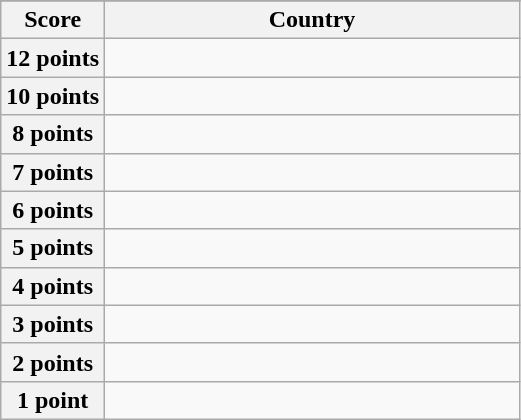<table class="wikitable">
<tr>
</tr>
<tr>
<th scope="col" style="width:20%;">Score</th>
<th scope="col">Country</th>
</tr>
<tr>
<th scope="row">12 points</th>
<td></td>
</tr>
<tr>
<th scope="row">10 points</th>
<td></td>
</tr>
<tr>
<th scope="row">8 points</th>
<td></td>
</tr>
<tr>
<th scope="row">7 points</th>
<td></td>
</tr>
<tr>
<th scope="row">6 points</th>
<td></td>
</tr>
<tr>
<th scope="row">5 points</th>
<td></td>
</tr>
<tr>
<th scope="row">4 points</th>
<td></td>
</tr>
<tr>
<th scope="row">3 points</th>
<td></td>
</tr>
<tr>
<th scope="row">2 points</th>
<td></td>
</tr>
<tr>
<th scope="row">1 point</th>
<td></td>
</tr>
</table>
